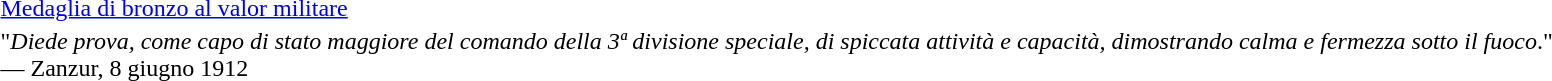<table>
<tr>
<td rowspan=2 style="width:60px; vertical-align:top;"></td>
<td><a href='#'>Medaglia di bronzo al valor militare</a></td>
</tr>
<tr>
<td>"<em>Diede prova, come capo di stato maggiore del comando della 3ª divisione speciale, di spiccata attività e capacità, dimostrando calma e fermezza sotto il fuoco</em>."<br>— Zanzur, 8 giugno 1912</td>
</tr>
</table>
